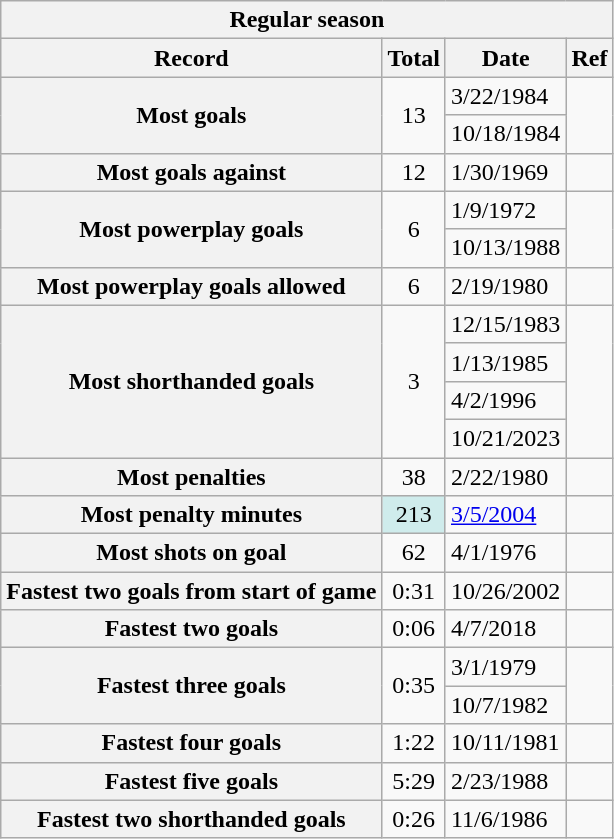<table class="wikitable plainrowheaders">
<tr>
<th colspan="5" align="center">Regular season</th>
</tr>
<tr>
<th scope="col">Record</th>
<th scope="col">Total</th>
<th scope="col">Date</th>
<th scope="col">Ref</th>
</tr>
<tr>
<th scope="row" rowspan="2">Most goals</th>
<td align="center" rowspan="2">13</td>
<td>3/22/1984</td>
<td rowspan="2"></td>
</tr>
<tr>
<td>10/18/1984</td>
</tr>
<tr>
<th scope="row">Most goals against</th>
<td align="center">12</td>
<td>1/30/1969</td>
<td></td>
</tr>
<tr>
<th scope="row" rowspan="2">Most powerplay goals</th>
<td align="center" rowspan="2">6</td>
<td>1/9/1972</td>
<td rowspan="2"></td>
</tr>
<tr>
<td>10/13/1988</td>
</tr>
<tr>
<th scope="row">Most powerplay goals allowed</th>
<td align="center">6</td>
<td>2/19/1980</td>
<td></td>
</tr>
<tr>
<th scope="row" rowspan="4">Most shorthanded goals</th>
<td align="center" rowspan="4">3</td>
<td>12/15/1983</td>
<td rowspan="4"></td>
</tr>
<tr>
<td>1/13/1985</td>
</tr>
<tr>
<td>4/2/1996</td>
</tr>
<tr>
<td>10/21/2023</td>
</tr>
<tr>
<th scope="row">Most penalties</th>
<td align="center">38</td>
<td>2/22/1980</td>
<td></td>
</tr>
<tr>
<th scope="row">Most penalty minutes</th>
<td align="center" style="background: #CFECEC;">213</td>
<td><a href='#'>3/5/2004</a></td>
<td></td>
</tr>
<tr>
<th scope="row">Most shots on goal</th>
<td align="center">62</td>
<td>4/1/1976</td>
<td></td>
</tr>
<tr>
<th scope="row">Fastest two goals from start of game</th>
<td align="center">0:31</td>
<td>10/26/2002</td>
<td></td>
</tr>
<tr>
<th scope="row">Fastest two goals</th>
<td align="center">0:06</td>
<td>4/7/2018</td>
<td></td>
</tr>
<tr>
<th scope="row" rowspan="2">Fastest three goals</th>
<td align="center" rowspan="2">0:35</td>
<td>3/1/1979</td>
<td rowspan="2"></td>
</tr>
<tr>
<td>10/7/1982</td>
</tr>
<tr>
<th scope="row">Fastest four goals</th>
<td align="center">1:22</td>
<td>10/11/1981</td>
<td></td>
</tr>
<tr>
<th scope="row">Fastest five goals</th>
<td align="center">5:29</td>
<td>2/23/1988</td>
<td></td>
</tr>
<tr>
<th scope="row">Fastest two shorthanded goals</th>
<td align="center">0:26</td>
<td>11/6/1986</td>
<td></td>
</tr>
</table>
